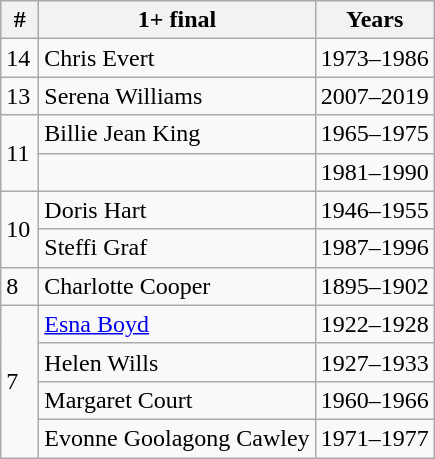<table class="wikitable" style="display:inline-table;">
<tr>
<th style="width:18px;">#</th>
<th>1+ final</th>
<th>Years</th>
</tr>
<tr>
<td>14</td>
<td> Chris Evert</td>
<td>1973–1986</td>
</tr>
<tr>
<td>13</td>
<td> Serena Williams</td>
<td>2007–2019</td>
</tr>
<tr>
<td rowspan="2">11</td>
<td> Billie Jean King</td>
<td>1965–1975</td>
</tr>
<tr>
<td></td>
<td>1981–1990</td>
</tr>
<tr>
<td rowspan="2">10</td>
<td> Doris Hart</td>
<td>1946–1955</td>
</tr>
<tr>
<td> Steffi Graf</td>
<td>1987–1996</td>
</tr>
<tr>
<td>8</td>
<td> Charlotte Cooper</td>
<td>1895–1902</td>
</tr>
<tr>
<td rowspan="4">7</td>
<td> <a href='#'>Esna Boyd</a></td>
<td>1922–1928</td>
</tr>
<tr>
<td> Helen Wills</td>
<td>1927–1933</td>
</tr>
<tr>
<td> Margaret Court</td>
<td>1960–1966</td>
</tr>
<tr>
<td> Evonne Goolagong Cawley</td>
<td>1971–1977</td>
</tr>
</table>
